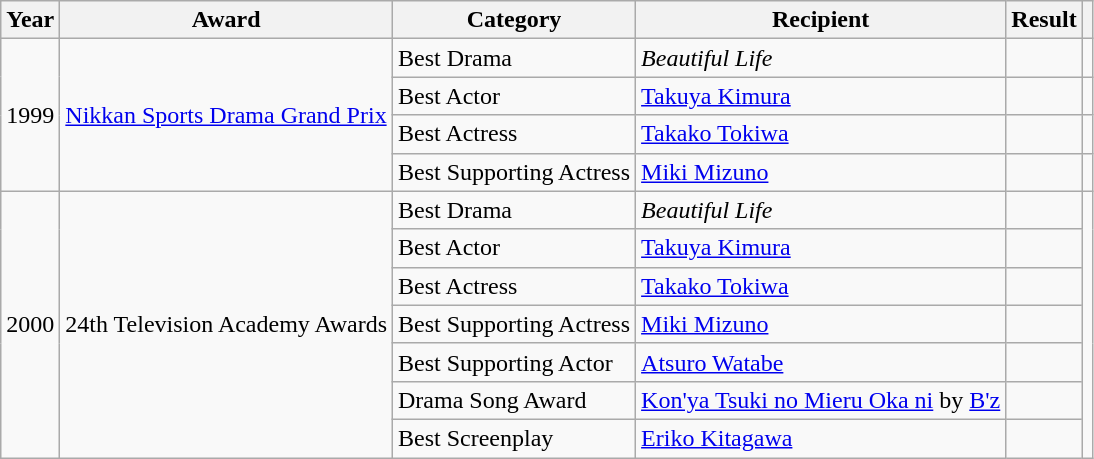<table class="wikitable sortable">
<tr>
<th>Year</th>
<th>Award</th>
<th>Category</th>
<th>Recipient</th>
<th>Result</th>
<th class="unsortable"></th>
</tr>
<tr>
<td rowspan="4">1999</td>
<td rowspan="4"><a href='#'>Nikkan Sports Drama Grand Prix</a></td>
<td>Best Drama</td>
<td><em>Beautiful Life</em></td>
<td></td>
<td></td>
</tr>
<tr>
<td>Best Actor</td>
<td><a href='#'>Takuya Kimura</a></td>
<td></td>
<td></td>
</tr>
<tr>
<td>Best Actress</td>
<td><a href='#'>Takako Tokiwa</a></td>
<td></td>
<td></td>
</tr>
<tr>
<td>Best Supporting Actress</td>
<td><a href='#'>Miki Mizuno</a></td>
<td></td>
<td></td>
</tr>
<tr>
<td rowspan="7">2000</td>
<td rowspan="7">24th Television Academy Awards</td>
<td>Best Drama</td>
<td><em>Beautiful Life</em></td>
<td></td>
<td rowspan="7"></td>
</tr>
<tr>
<td>Best Actor</td>
<td><a href='#'>Takuya Kimura</a></td>
<td></td>
</tr>
<tr>
<td>Best Actress</td>
<td><a href='#'>Takako Tokiwa</a></td>
<td></td>
</tr>
<tr>
<td>Best Supporting Actress</td>
<td><a href='#'>Miki Mizuno</a></td>
<td></td>
</tr>
<tr>
<td>Best Supporting Actor</td>
<td><a href='#'>Atsuro Watabe</a></td>
<td></td>
</tr>
<tr>
<td>Drama Song Award</td>
<td><a href='#'>Kon'ya Tsuki no Mieru Oka ni</a> by <a href='#'>B'z</a></td>
<td></td>
</tr>
<tr>
<td>Best Screenplay</td>
<td><a href='#'>Eriko Kitagawa</a></td>
<td></td>
</tr>
</table>
